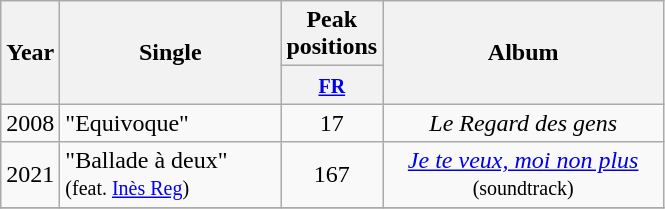<table class="wikitable">
<tr>
<th rowspan=2 width="10">Year</th>
<th rowspan=2 width="140">Single</th>
<th>Peak positions</th>
<th rowspan=2 width="180">Album</th>
</tr>
<tr>
<th width="20"><small><a href='#'>FR</a></small><br></th>
</tr>
<tr>
<td align="center">2008</td>
<td>"Equivoque"</td>
<td align="center">17</td>
<td align="center"><em>Le Regard des gens</em></td>
</tr>
<tr>
<td align="center">2021</td>
<td>"Ballade à deux" <br><small>(feat. <a href='#'>Inès Reg</a>)</small></td>
<td align="center">167</td>
<td align="center"><em><a href='#'>Je te veux, moi non plus</a></em> <small>(soundtrack)</small></td>
</tr>
<tr>
</tr>
</table>
